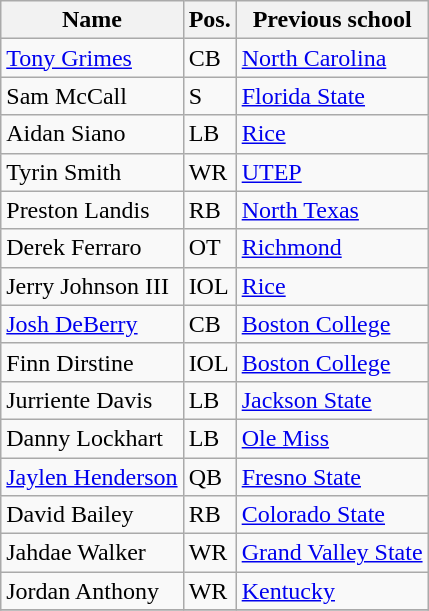<table class="wikitable sortable">
<tr>
<th>Name</th>
<th>Pos.</th>
<th class="unsortable">Previous school</th>
</tr>
<tr>
<td><a href='#'>Tony Grimes</a></td>
<td>CB</td>
<td><a href='#'>North Carolina</a></td>
</tr>
<tr>
<td>Sam McCall</td>
<td>S</td>
<td><a href='#'>Florida State</a></td>
</tr>
<tr>
<td>Aidan Siano</td>
<td>LB</td>
<td><a href='#'>Rice</a></td>
</tr>
<tr>
<td>Tyrin Smith</td>
<td>WR</td>
<td><a href='#'>UTEP</a></td>
</tr>
<tr>
<td>Preston Landis</td>
<td>RB</td>
<td><a href='#'>North Texas</a></td>
</tr>
<tr>
<td>Derek Ferraro</td>
<td>OT</td>
<td><a href='#'>Richmond</a></td>
</tr>
<tr>
<td>Jerry Johnson III</td>
<td>IOL</td>
<td><a href='#'>Rice</a></td>
</tr>
<tr>
<td><a href='#'>Josh DeBerry</a></td>
<td>CB</td>
<td><a href='#'>Boston College</a></td>
</tr>
<tr>
<td>Finn Dirstine</td>
<td>IOL</td>
<td><a href='#'>Boston College</a></td>
</tr>
<tr>
<td>Jurriente Davis</td>
<td>LB</td>
<td><a href='#'>Jackson State</a></td>
</tr>
<tr>
<td>Danny Lockhart</td>
<td>LB</td>
<td><a href='#'>Ole Miss</a></td>
</tr>
<tr>
<td><a href='#'>Jaylen Henderson</a></td>
<td>QB</td>
<td><a href='#'>Fresno State</a></td>
</tr>
<tr>
<td>David Bailey</td>
<td>RB</td>
<td><a href='#'>Colorado State</a></td>
</tr>
<tr>
<td>Jahdae Walker</td>
<td>WR</td>
<td><a href='#'>Grand Valley State</a></td>
</tr>
<tr>
<td>Jordan Anthony</td>
<td>WR</td>
<td><a href='#'>Kentucky</a></td>
</tr>
<tr>
</tr>
</table>
